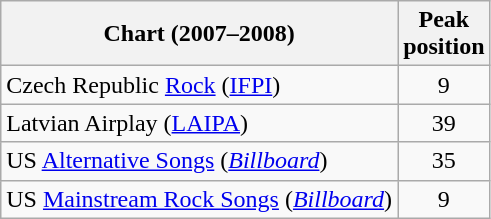<table class="wikitable sortable">
<tr>
<th>Chart (2007–2008)</th>
<th>Peak<br>position</th>
</tr>
<tr>
<td>Czech Republic <a href='#'>Rock</a> (<a href='#'>IFPI</a>)</td>
<td style="text-align:center">9</td>
</tr>
<tr>
<td>Latvian Airplay (<a href='#'>LAIPA</a>)</td>
<td align="center">39</td>
</tr>
<tr>
<td>US <a href='#'>Alternative Songs</a> (<em><a href='#'>Billboard</a></em>)</td>
<td align="center">35</td>
</tr>
<tr>
<td>US <a href='#'>Mainstream Rock Songs</a> (<em><a href='#'>Billboard</a></em>)</td>
<td align="center">9</td>
</tr>
</table>
